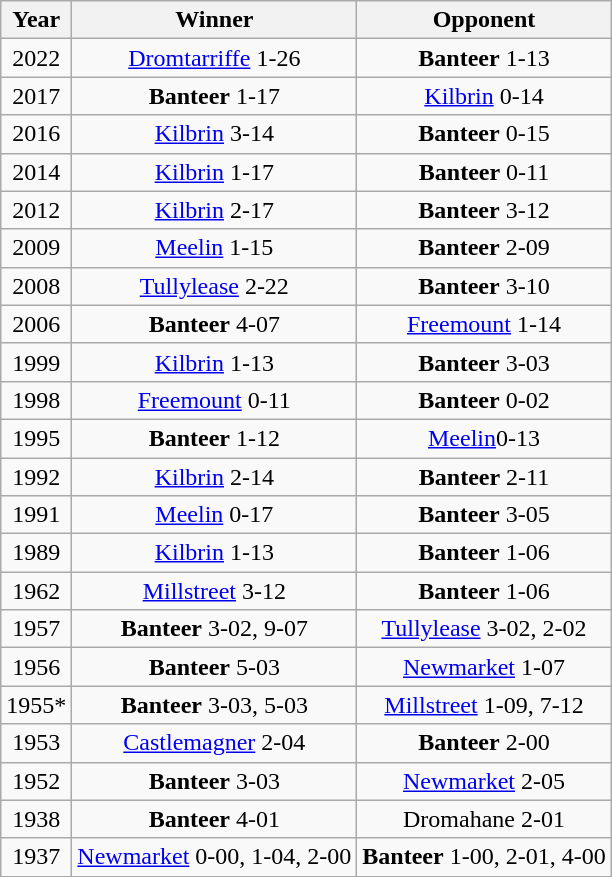<table class="wikitable" style="text-align:center">
<tr>
<th>Year</th>
<th>Winner</th>
<th>Opponent</th>
</tr>
<tr>
<td>2022</td>
<td><a href='#'>Dromtarriffe</a> 1-26</td>
<td><strong>Banteer</strong> 1-13</td>
</tr>
<tr>
<td>2017</td>
<td><strong>Banteer</strong> 1-17</td>
<td><a href='#'>Kilbrin</a> 0-14</td>
</tr>
<tr>
<td>2016</td>
<td><a href='#'>Kilbrin</a> 3-14</td>
<td><strong>Banteer</strong> 0-15</td>
</tr>
<tr>
<td>2014</td>
<td><a href='#'>Kilbrin</a> 1-17</td>
<td><strong>Banteer</strong> 0-11</td>
</tr>
<tr>
<td>2012</td>
<td><a href='#'>Kilbrin</a> 2-17</td>
<td><strong>Banteer</strong> 3-12</td>
</tr>
<tr>
<td>2009</td>
<td><a href='#'>Meelin</a> 1-15</td>
<td><strong>Banteer</strong> 2-09</td>
</tr>
<tr>
<td>2008</td>
<td><a href='#'>Tullylease</a> 2-22</td>
<td><strong>Banteer</strong> 3-10</td>
</tr>
<tr>
<td>2006</td>
<td><strong>Banteer</strong> 4-07</td>
<td><a href='#'>Freemount</a> 1-14</td>
</tr>
<tr>
<td>1999</td>
<td><a href='#'>Kilbrin</a> 1-13</td>
<td><strong>Banteer</strong> 3-03</td>
</tr>
<tr>
<td>1998</td>
<td><a href='#'>Freemount</a> 0-11</td>
<td><strong>Banteer</strong> 0-02</td>
</tr>
<tr>
<td>1995</td>
<td><strong>Banteer</strong> 1-12</td>
<td><a href='#'>Meelin</a>0-13</td>
</tr>
<tr>
<td>1992</td>
<td><a href='#'>Kilbrin</a> 2-14</td>
<td><strong>Banteer</strong> 2-11</td>
</tr>
<tr>
<td>1991</td>
<td><a href='#'>Meelin</a> 0-17</td>
<td><strong>Banteer</strong> 3-05</td>
</tr>
<tr>
<td>1989</td>
<td><a href='#'>Kilbrin</a> 1-13</td>
<td><strong>Banteer</strong> 1-06</td>
</tr>
<tr>
<td>1962</td>
<td><a href='#'>Millstreet</a> 3-12</td>
<td><strong>Banteer</strong> 1-06</td>
</tr>
<tr>
<td>1957</td>
<td><strong>Banteer</strong> 3-02, 9-07</td>
<td><a href='#'>Tullylease</a> 3-02, 2-02</td>
</tr>
<tr>
<td>1956</td>
<td><strong>Banteer</strong> 5-03</td>
<td><a href='#'>Newmarket</a> 1-07</td>
</tr>
<tr>
<td>1955*</td>
<td><strong>Banteer</strong> 3-03, 5-03</td>
<td><a href='#'>Millstreet</a> 1-09, 7-12</td>
</tr>
<tr>
<td>1953</td>
<td><a href='#'>Castlemagner</a> 2-04</td>
<td><strong>Banteer</strong> 2-00</td>
</tr>
<tr>
<td>1952</td>
<td><strong>Banteer</strong> 3-03</td>
<td><a href='#'>Newmarket</a> 2-05</td>
</tr>
<tr>
<td>1938</td>
<td><strong>Banteer</strong> 4-01</td>
<td>Dromahane 2-01</td>
</tr>
<tr>
<td>1937</td>
<td><a href='#'>Newmarket</a> 0-00, 1-04, 2-00</td>
<td><strong>Banteer</strong> 1-00, 2-01, 4-00</td>
</tr>
</table>
